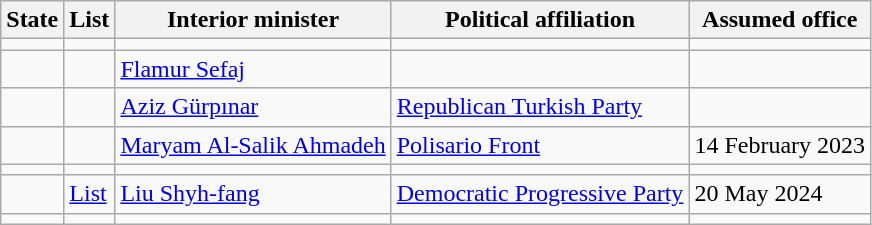<table class="sortable wikitable">
<tr>
<th>State</th>
<th>List</th>
<th>Interior minister</th>
<th>Political affiliation</th>
<th>Assumed office</th>
</tr>
<tr>
<td></td>
<td></td>
<td></td>
<td></td>
<td></td>
</tr>
<tr>
<td></td>
<td></td>
<td><a href='#'>Flamur Sefaj</a></td>
<td></td>
<td></td>
</tr>
<tr>
<td></td>
<td></td>
<td><a href='#'>Aziz Gürpınar</a></td>
<td><a href='#'>Republican Turkish Party</a></td>
</tr>
<tr>
<td></td>
<td></td>
<td><a href='#'>Maryam Al-Salik Ahmadeh</a></td>
<td><a href='#'>Polisario Front</a></td>
<td>14 February 2023</td>
</tr>
<tr>
<td></td>
<td></td>
<td></td>
<td></td>
</tr>
<tr>
<td></td>
<td><a href='#'>List</a></td>
<td><a href='#'>Liu Shyh-fang</a></td>
<td><a href='#'>Democratic Progressive Party</a></td>
<td>20 May 2024</td>
</tr>
<tr>
<td></td>
<td></td>
<td></td>
<td></td>
</tr>
</table>
